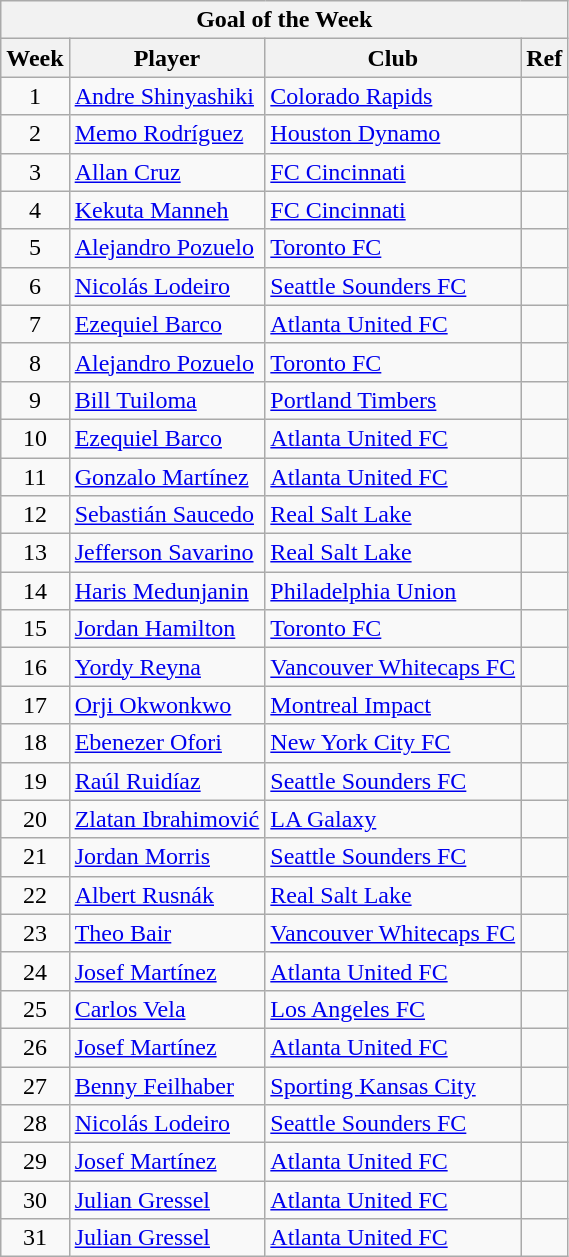<table class="wikitable collapsible collapsed">
<tr>
<th colspan="4">Goal of the Week</th>
</tr>
<tr>
<th>Week</th>
<th>Player</th>
<th>Club</th>
<th>Ref</th>
</tr>
<tr>
<td style="text-align: center;">1</td>
<td> <a href='#'>Andre Shinyashiki</a></td>
<td><a href='#'>Colorado Rapids</a></td>
<td style="text-align: center;"></td>
</tr>
<tr>
<td style="text-align: center;">2</td>
<td> <a href='#'>Memo Rodríguez</a></td>
<td><a href='#'>Houston Dynamo</a></td>
<td style="text-align: center;"></td>
</tr>
<tr>
<td style="text-align: center;">3</td>
<td> <a href='#'>Allan Cruz</a></td>
<td><a href='#'>FC Cincinnati</a></td>
<td style="text-align: center;"></td>
</tr>
<tr>
<td style="text-align: center;">4</td>
<td> <a href='#'>Kekuta Manneh</a></td>
<td><a href='#'>FC Cincinnati</a></td>
<td style="text-align: center;"></td>
</tr>
<tr>
<td style="text-align: center;">5</td>
<td> <a href='#'>Alejandro Pozuelo</a></td>
<td><a href='#'>Toronto FC</a></td>
<td style="text-align: center;"></td>
</tr>
<tr>
<td style="text-align: center;">6</td>
<td> <a href='#'>Nicolás Lodeiro</a></td>
<td><a href='#'>Seattle Sounders FC</a></td>
<td style="text-align: center;"></td>
</tr>
<tr>
<td style="text-align: center;">7</td>
<td> <a href='#'>Ezequiel Barco</a></td>
<td><a href='#'>Atlanta United FC</a></td>
<td style="text-align: center;"></td>
</tr>
<tr>
<td style="text-align: center;">8</td>
<td> <a href='#'>Alejandro Pozuelo</a></td>
<td><a href='#'>Toronto FC</a></td>
<td style="text-align: center;"></td>
</tr>
<tr>
<td style="text-align: center;">9</td>
<td> <a href='#'>Bill Tuiloma</a></td>
<td><a href='#'>Portland Timbers</a></td>
<td style="text-align: center;"></td>
</tr>
<tr>
<td style="text-align: center;">10</td>
<td> <a href='#'>Ezequiel Barco</a></td>
<td><a href='#'>Atlanta United FC</a></td>
<td style="text-align: center;"></td>
</tr>
<tr>
<td style="text-align: center;">11</td>
<td> <a href='#'>Gonzalo Martínez</a></td>
<td><a href='#'>Atlanta United FC</a></td>
<td style="text-align: center;"></td>
</tr>
<tr>
<td style="text-align: center;">12</td>
<td> <a href='#'>Sebastián Saucedo</a></td>
<td><a href='#'>Real Salt Lake</a></td>
<td style="text-align: center;"></td>
</tr>
<tr>
<td style="text-align: center;">13</td>
<td> <a href='#'>Jefferson Savarino</a></td>
<td><a href='#'>Real Salt Lake</a></td>
<td style="text-align: center;"></td>
</tr>
<tr>
<td style="text-align: center;">14</td>
<td> <a href='#'>Haris Medunjanin</a></td>
<td><a href='#'>Philadelphia Union</a></td>
<td style="text-align: center;"></td>
</tr>
<tr>
<td style="text-align: center;">15</td>
<td> <a href='#'>Jordan Hamilton</a></td>
<td><a href='#'>Toronto FC</a></td>
<td style="text-align: center;"></td>
</tr>
<tr>
<td style="text-align: center;">16</td>
<td> <a href='#'>Yordy Reyna</a></td>
<td><a href='#'>Vancouver Whitecaps FC</a></td>
<td style="text-align: center;"></td>
</tr>
<tr>
<td style="text-align: center;">17</td>
<td> <a href='#'>Orji Okwonkwo</a></td>
<td><a href='#'>Montreal Impact</a></td>
<td style="text-align: center;"></td>
</tr>
<tr>
<td style="text-align: center;">18</td>
<td> <a href='#'>Ebenezer Ofori</a></td>
<td><a href='#'>New York City FC</a></td>
<td style="text-align: center;"></td>
</tr>
<tr>
<td style="text-align: center;">19</td>
<td> <a href='#'>Raúl Ruidíaz</a></td>
<td><a href='#'>Seattle Sounders FC</a></td>
<td style="text-align: center;"></td>
</tr>
<tr>
<td style="text-align: center;">20</td>
<td> <a href='#'>Zlatan Ibrahimović</a></td>
<td><a href='#'>LA Galaxy</a></td>
<td style="text-align: center;"></td>
</tr>
<tr>
<td style="text-align: center;">21</td>
<td> <a href='#'>Jordan Morris</a></td>
<td><a href='#'>Seattle Sounders FC</a></td>
<td style="text-align: center;"></td>
</tr>
<tr>
<td style="text-align: center;">22</td>
<td> <a href='#'>Albert Rusnák</a></td>
<td><a href='#'>Real Salt Lake</a></td>
<td style="text-align: center;"></td>
</tr>
<tr>
<td style="text-align: center;">23</td>
<td> <a href='#'>Theo Bair</a></td>
<td><a href='#'>Vancouver Whitecaps FC</a></td>
<td style="text-align: center;"></td>
</tr>
<tr>
<td style="text-align: center;">24</td>
<td> <a href='#'>Josef Martínez</a></td>
<td><a href='#'>Atlanta United FC</a></td>
<td style="text-align: center;"></td>
</tr>
<tr>
<td style="text-align: center;">25</td>
<td> <a href='#'>Carlos Vela</a></td>
<td><a href='#'>Los Angeles FC</a></td>
<td style="text-align: center;"></td>
</tr>
<tr>
<td style="text-align: center;">26</td>
<td> <a href='#'>Josef Martínez</a></td>
<td><a href='#'>Atlanta United FC</a></td>
<td style="text-align: center;"></td>
</tr>
<tr>
<td style="text-align: center;">27</td>
<td> <a href='#'>Benny Feilhaber</a></td>
<td><a href='#'>Sporting Kansas City</a></td>
<td style="text-align: center;"></td>
</tr>
<tr>
<td style="text-align: center;">28</td>
<td> <a href='#'>Nicolás Lodeiro</a></td>
<td><a href='#'>Seattle Sounders FC</a></td>
<td style="text-align: center;"></td>
</tr>
<tr>
<td style="text-align: center;">29</td>
<td> <a href='#'>Josef Martínez</a></td>
<td><a href='#'>Atlanta United FC</a></td>
<td style="text-align: center;"></td>
</tr>
<tr>
<td style="text-align: center;">30</td>
<td> <a href='#'>Julian Gressel</a></td>
<td><a href='#'>Atlanta United FC</a></td>
<td style="text-align: center;"></td>
</tr>
<tr>
<td style="text-align: center;">31</td>
<td> <a href='#'>Julian Gressel</a></td>
<td><a href='#'>Atlanta United FC</a></td>
<td style="text-align: center;"></td>
</tr>
</table>
